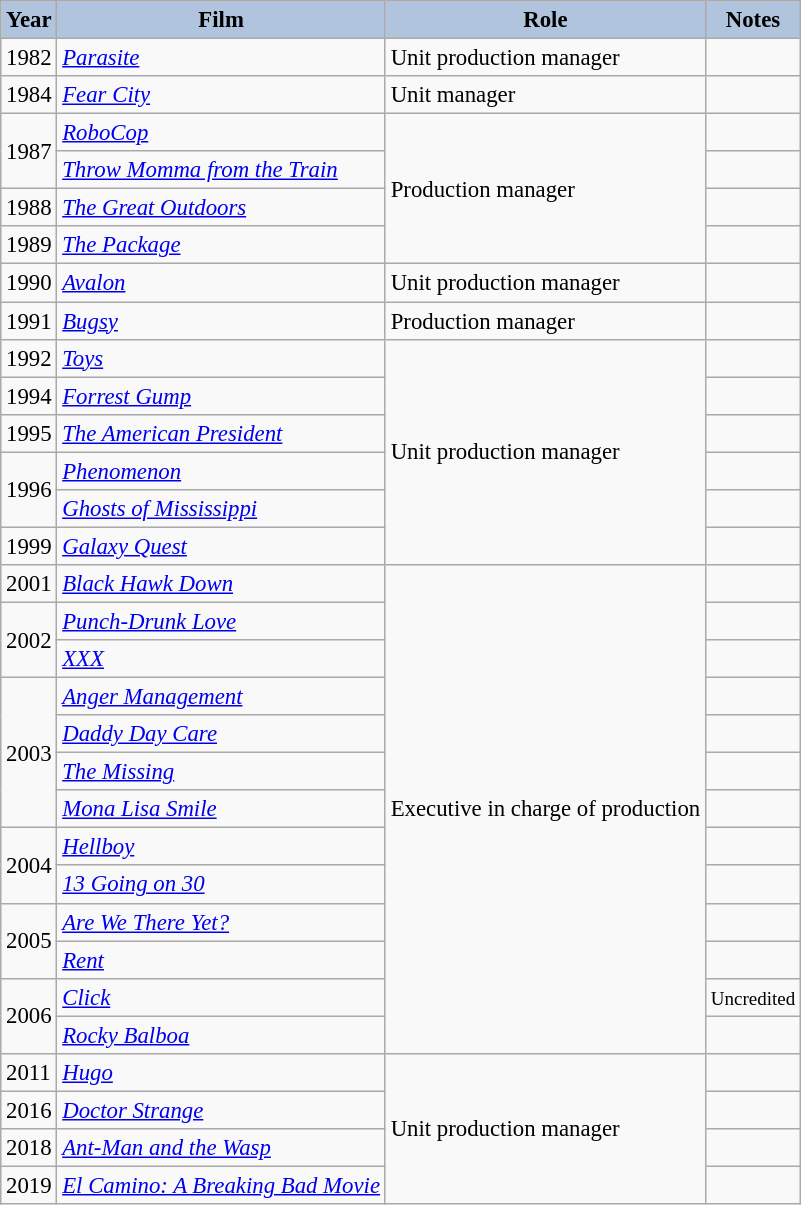<table class="wikitable" style="font-size:95%;">
<tr>
<th style="background:#B0C4DE;">Year</th>
<th style="background:#B0C4DE;">Film</th>
<th style="background:#B0C4DE;">Role</th>
<th style="background:#B0C4DE;">Notes</th>
</tr>
<tr>
<td>1982</td>
<td><em><a href='#'>Parasite</a></em></td>
<td>Unit production manager</td>
<td></td>
</tr>
<tr>
<td>1984</td>
<td><em><a href='#'>Fear City</a></em></td>
<td>Unit manager</td>
<td></td>
</tr>
<tr>
<td rowspan=2>1987</td>
<td><em><a href='#'>RoboCop</a></em></td>
<td rowspan=4>Production manager</td>
<td></td>
</tr>
<tr>
<td><em><a href='#'>Throw Momma from the Train</a></em></td>
<td></td>
</tr>
<tr>
<td>1988</td>
<td><em><a href='#'>The Great Outdoors</a></em></td>
<td></td>
</tr>
<tr>
<td>1989</td>
<td><em><a href='#'>The Package</a></em></td>
<td></td>
</tr>
<tr>
<td>1990</td>
<td><em><a href='#'>Avalon</a></em></td>
<td>Unit production manager</td>
<td></td>
</tr>
<tr>
<td>1991</td>
<td><em><a href='#'>Bugsy</a></em></td>
<td>Production manager</td>
<td></td>
</tr>
<tr>
<td>1992</td>
<td><em><a href='#'>Toys</a></em></td>
<td rowspan=6>Unit production manager</td>
<td></td>
</tr>
<tr>
<td>1994</td>
<td><em><a href='#'>Forrest Gump</a></em></td>
<td></td>
</tr>
<tr>
<td>1995</td>
<td><em><a href='#'>The American President</a></em></td>
<td></td>
</tr>
<tr>
<td rowspan=2>1996</td>
<td><em><a href='#'>Phenomenon</a></em></td>
<td></td>
</tr>
<tr>
<td><em><a href='#'>Ghosts of Mississippi</a></em></td>
<td></td>
</tr>
<tr>
<td>1999</td>
<td><em><a href='#'>Galaxy Quest</a></em></td>
<td></td>
</tr>
<tr>
<td>2001</td>
<td><em><a href='#'>Black Hawk Down</a></em></td>
<td rowspan=13>Executive in charge of production</td>
<td></td>
</tr>
<tr>
<td rowspan=2>2002</td>
<td><em><a href='#'>Punch-Drunk Love</a></em></td>
<td></td>
</tr>
<tr>
<td><em><a href='#'>XXX</a></em></td>
<td></td>
</tr>
<tr>
<td rowspan=4>2003</td>
<td><em><a href='#'>Anger Management</a></em></td>
<td></td>
</tr>
<tr>
<td><em><a href='#'>Daddy Day Care</a></em></td>
<td></td>
</tr>
<tr>
<td><em><a href='#'>The Missing</a></em></td>
<td></td>
</tr>
<tr>
<td><em><a href='#'>Mona Lisa Smile</a></em></td>
<td></td>
</tr>
<tr>
<td rowspan=2>2004</td>
<td><em><a href='#'>Hellboy</a></em></td>
<td></td>
</tr>
<tr>
<td><em><a href='#'>13 Going on 30</a></em></td>
<td></td>
</tr>
<tr>
<td rowspan=2>2005</td>
<td><em><a href='#'>Are We There Yet?</a></em></td>
<td></td>
</tr>
<tr>
<td><em><a href='#'>Rent</a></em></td>
<td></td>
</tr>
<tr>
<td rowspan=2>2006</td>
<td><em><a href='#'>Click</a></em></td>
<td style="text-align:center;"><small>Uncredited</small></td>
</tr>
<tr>
<td><em><a href='#'>Rocky Balboa</a></em></td>
<td></td>
</tr>
<tr>
<td>2011</td>
<td><em><a href='#'>Hugo</a></em></td>
<td rowspan=4>Unit production manager</td>
<td></td>
</tr>
<tr>
<td>2016</td>
<td><em><a href='#'>Doctor Strange</a></em></td>
<td></td>
</tr>
<tr>
<td>2018</td>
<td><em><a href='#'>Ant-Man and the Wasp</a></em></td>
<td></td>
</tr>
<tr>
<td>2019</td>
<td><em><a href='#'>El Camino: A Breaking Bad Movie</a></em></td>
<td></td>
</tr>
</table>
